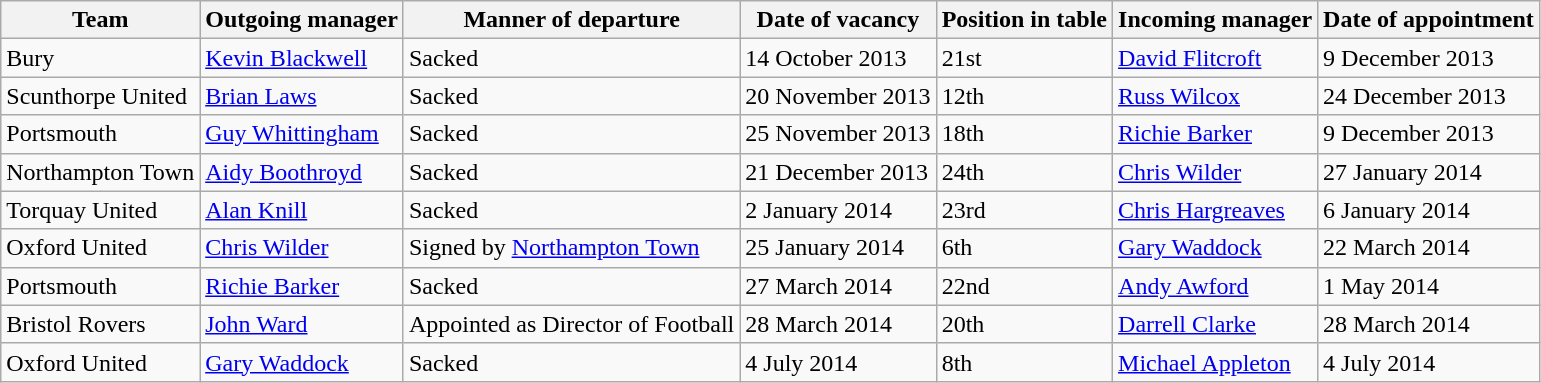<table class="wikitable">
<tr>
<th>Team</th>
<th>Outgoing manager</th>
<th>Manner of departure</th>
<th>Date of vacancy</th>
<th>Position in table</th>
<th>Incoming manager</th>
<th>Date of appointment</th>
</tr>
<tr>
<td>Bury</td>
<td> <a href='#'>Kevin Blackwell</a></td>
<td>Sacked</td>
<td>14 October 2013</td>
<td>21st</td>
<td> <a href='#'>David Flitcroft</a></td>
<td>9 December 2013</td>
</tr>
<tr>
<td>Scunthorpe United</td>
<td> <a href='#'>Brian Laws</a></td>
<td>Sacked</td>
<td>20 November 2013</td>
<td>12th</td>
<td> <a href='#'>Russ Wilcox</a></td>
<td>24 December 2013</td>
</tr>
<tr>
<td>Portsmouth</td>
<td> <a href='#'>Guy Whittingham</a></td>
<td>Sacked</td>
<td>25 November 2013</td>
<td>18th</td>
<td> <a href='#'>Richie Barker</a></td>
<td>9 December 2013</td>
</tr>
<tr>
<td>Northampton Town</td>
<td> <a href='#'>Aidy Boothroyd</a></td>
<td>Sacked</td>
<td>21 December 2013</td>
<td>24th</td>
<td> <a href='#'>Chris Wilder</a></td>
<td>27 January 2014</td>
</tr>
<tr>
<td>Torquay United</td>
<td> <a href='#'>Alan Knill</a></td>
<td>Sacked</td>
<td>2 January 2014</td>
<td>23rd</td>
<td> <a href='#'>Chris Hargreaves</a></td>
<td>6 January 2014</td>
</tr>
<tr>
<td>Oxford United</td>
<td> <a href='#'>Chris Wilder</a></td>
<td>Signed by <a href='#'>Northampton Town</a></td>
<td>25 January 2014</td>
<td>6th</td>
<td> <a href='#'>Gary Waddock</a></td>
<td>22 March 2014</td>
</tr>
<tr>
<td>Portsmouth</td>
<td> <a href='#'>Richie Barker</a></td>
<td>Sacked</td>
<td>27 March 2014</td>
<td>22nd</td>
<td> <a href='#'>Andy Awford</a></td>
<td>1 May 2014</td>
</tr>
<tr>
<td>Bristol Rovers</td>
<td> <a href='#'>John Ward</a></td>
<td>Appointed as Director of Football</td>
<td>28 March 2014</td>
<td>20th</td>
<td> <a href='#'>Darrell Clarke</a></td>
<td>28 March 2014</td>
</tr>
<tr>
<td>Oxford United</td>
<td> <a href='#'>Gary Waddock</a></td>
<td>Sacked</td>
<td>4 July 2014</td>
<td>8th</td>
<td> <a href='#'>Michael Appleton</a></td>
<td>4 July 2014</td>
</tr>
</table>
